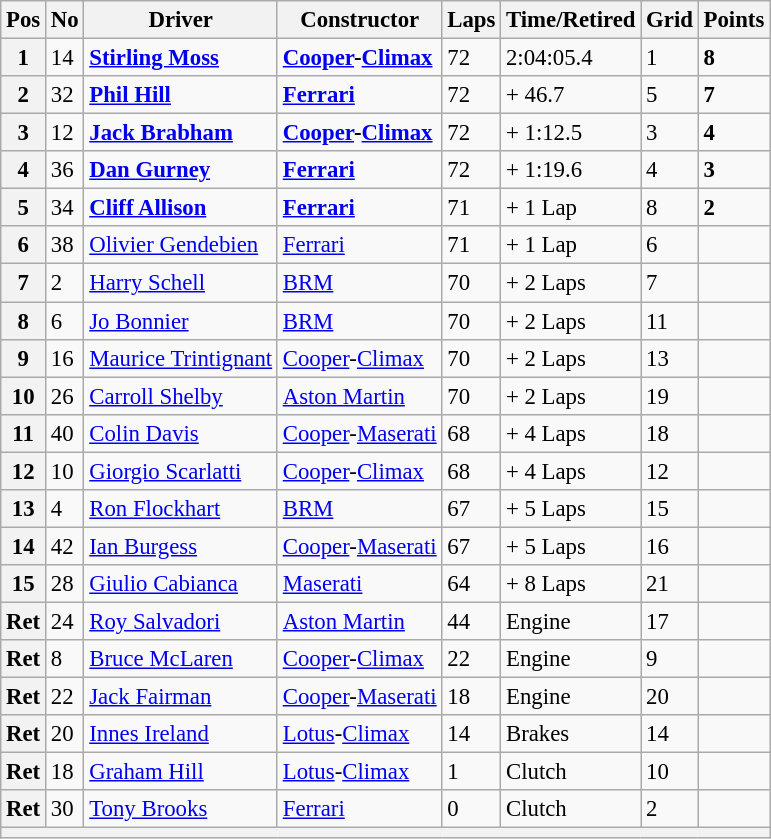<table class="wikitable" style="font-size: 95%;">
<tr>
<th>Pos</th>
<th>No</th>
<th>Driver</th>
<th>Constructor</th>
<th>Laps</th>
<th>Time/Retired</th>
<th>Grid</th>
<th>Points</th>
</tr>
<tr>
<th>1</th>
<td>14</td>
<td> <strong><a href='#'>Stirling Moss</a></strong></td>
<td><strong><a href='#'>Cooper</a>-<a href='#'>Climax</a></strong></td>
<td>72</td>
<td>2:04:05.4</td>
<td>1</td>
<td><strong>8</strong></td>
</tr>
<tr>
<th>2</th>
<td>32</td>
<td> <strong><a href='#'>Phil Hill</a></strong></td>
<td><strong><a href='#'>Ferrari</a></strong></td>
<td>72</td>
<td>+ 46.7</td>
<td>5</td>
<td><strong>7</strong></td>
</tr>
<tr>
<th>3</th>
<td>12</td>
<td> <strong><a href='#'>Jack Brabham</a></strong></td>
<td><strong><a href='#'>Cooper</a>-<a href='#'>Climax</a></strong></td>
<td>72</td>
<td>+ 1:12.5</td>
<td>3</td>
<td><strong>4</strong></td>
</tr>
<tr>
<th>4</th>
<td>36</td>
<td> <strong><a href='#'>Dan Gurney</a></strong></td>
<td><strong><a href='#'>Ferrari</a></strong></td>
<td>72</td>
<td>+ 1:19.6</td>
<td>4</td>
<td><strong>3</strong></td>
</tr>
<tr>
<th>5</th>
<td>34</td>
<td> <strong><a href='#'>Cliff Allison</a></strong></td>
<td><strong><a href='#'>Ferrari</a></strong></td>
<td>71</td>
<td>+ 1 Lap</td>
<td>8</td>
<td><strong>2</strong></td>
</tr>
<tr>
<th>6</th>
<td>38</td>
<td> <a href='#'>Olivier Gendebien</a></td>
<td><a href='#'>Ferrari</a></td>
<td>71</td>
<td>+ 1 Lap</td>
<td>6</td>
<td> </td>
</tr>
<tr>
<th>7</th>
<td>2</td>
<td> <a href='#'>Harry Schell</a></td>
<td><a href='#'>BRM</a></td>
<td>70</td>
<td>+ 2 Laps</td>
<td>7</td>
<td> </td>
</tr>
<tr>
<th>8</th>
<td>6</td>
<td> <a href='#'>Jo Bonnier</a></td>
<td><a href='#'>BRM</a></td>
<td>70</td>
<td>+ 2 Laps</td>
<td>11</td>
<td> </td>
</tr>
<tr>
<th>9</th>
<td>16</td>
<td> <a href='#'>Maurice Trintignant</a></td>
<td><a href='#'>Cooper</a>-<a href='#'>Climax</a></td>
<td>70</td>
<td>+ 2 Laps</td>
<td>13</td>
<td> </td>
</tr>
<tr>
<th>10</th>
<td>26</td>
<td> <a href='#'>Carroll Shelby</a></td>
<td><a href='#'>Aston Martin</a></td>
<td>70</td>
<td>+ 2 Laps</td>
<td>19</td>
<td> </td>
</tr>
<tr>
<th>11</th>
<td>40</td>
<td> <a href='#'>Colin Davis</a></td>
<td><a href='#'>Cooper</a>-<a href='#'>Maserati</a></td>
<td>68</td>
<td>+ 4 Laps</td>
<td>18</td>
<td> </td>
</tr>
<tr>
<th>12</th>
<td>10</td>
<td> <a href='#'>Giorgio Scarlatti</a></td>
<td><a href='#'>Cooper</a>-<a href='#'>Climax</a></td>
<td>68</td>
<td>+ 4 Laps</td>
<td>12</td>
<td> </td>
</tr>
<tr>
<th>13</th>
<td>4</td>
<td> <a href='#'>Ron Flockhart</a></td>
<td><a href='#'>BRM</a></td>
<td>67</td>
<td>+ 5 Laps</td>
<td>15</td>
<td> </td>
</tr>
<tr>
<th>14</th>
<td>42</td>
<td> <a href='#'>Ian Burgess</a></td>
<td><a href='#'>Cooper</a>-<a href='#'>Maserati</a></td>
<td>67</td>
<td>+ 5 Laps</td>
<td>16</td>
<td> </td>
</tr>
<tr>
<th>15</th>
<td>28</td>
<td> <a href='#'>Giulio Cabianca</a></td>
<td><a href='#'>Maserati</a></td>
<td>64</td>
<td>+ 8 Laps</td>
<td>21</td>
<td> </td>
</tr>
<tr>
<th>Ret</th>
<td>24</td>
<td> <a href='#'>Roy Salvadori</a></td>
<td><a href='#'>Aston Martin</a></td>
<td>44</td>
<td>Engine</td>
<td>17</td>
<td> </td>
</tr>
<tr>
<th>Ret</th>
<td>8</td>
<td> <a href='#'>Bruce McLaren</a></td>
<td><a href='#'>Cooper</a>-<a href='#'>Climax</a></td>
<td>22</td>
<td>Engine</td>
<td>9</td>
<td> </td>
</tr>
<tr>
<th>Ret</th>
<td>22</td>
<td> <a href='#'>Jack Fairman</a></td>
<td><a href='#'>Cooper</a>-<a href='#'>Maserati</a></td>
<td>18</td>
<td>Engine</td>
<td>20</td>
<td> </td>
</tr>
<tr>
<th>Ret</th>
<td>20</td>
<td> <a href='#'>Innes Ireland</a></td>
<td><a href='#'>Lotus</a>-<a href='#'>Climax</a></td>
<td>14</td>
<td>Brakes</td>
<td>14</td>
<td> </td>
</tr>
<tr>
<th>Ret</th>
<td>18</td>
<td> <a href='#'>Graham Hill</a></td>
<td><a href='#'>Lotus</a>-<a href='#'>Climax</a></td>
<td>1</td>
<td>Clutch</td>
<td>10</td>
<td> </td>
</tr>
<tr>
<th>Ret</th>
<td>30</td>
<td> <a href='#'>Tony Brooks</a></td>
<td><a href='#'>Ferrari</a></td>
<td>0</td>
<td>Clutch</td>
<td>2</td>
<td> </td>
</tr>
<tr>
<th colspan="8"></th>
</tr>
</table>
